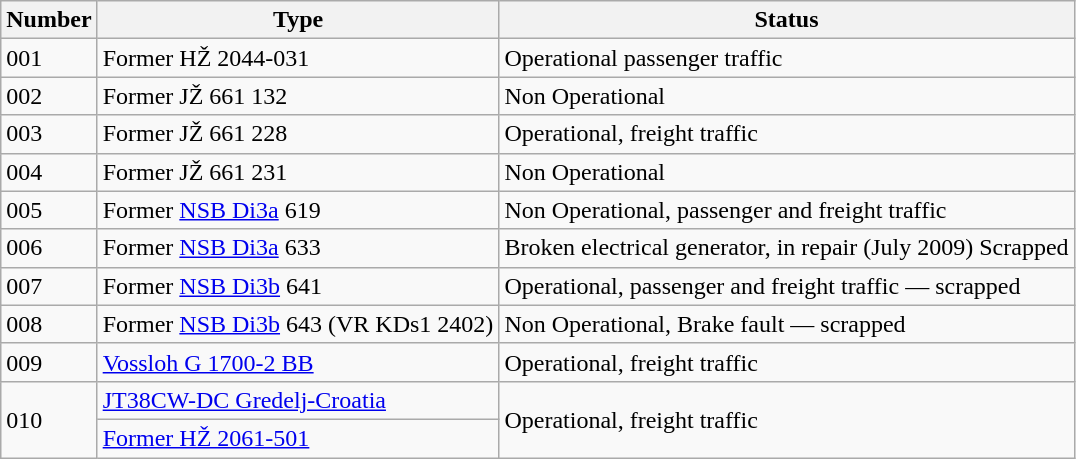<table class="wikitable">
<tr>
<th bgcolor="#c0c0c0">Number</th>
<th bgcolor="#c0c0c0">Type</th>
<th bgcolor="#c0c0c0">Status</th>
</tr>
<tr>
<td>001</td>
<td>Former HŽ 2044-031</td>
<td>Operational passenger traffic</td>
</tr>
<tr>
<td>002</td>
<td>Former JŽ 661 132</td>
<td>Non Operational</td>
</tr>
<tr>
<td>003</td>
<td>Former JŽ 661 228</td>
<td>Operational, freight traffic</td>
</tr>
<tr>
<td>004</td>
<td>Former JŽ 661 231</td>
<td>Non Operational</td>
</tr>
<tr>
<td>005</td>
<td>Former <a href='#'>NSB Di3a</a> 619</td>
<td>Non Operational, passenger and freight traffic</td>
</tr>
<tr>
<td>006</td>
<td>Former <a href='#'>NSB Di3a</a> 633</td>
<td>Broken electrical generator, in repair (July 2009) Scrapped</td>
</tr>
<tr>
<td>007</td>
<td>Former <a href='#'>NSB Di3b</a> 641</td>
<td>Operational, passenger and freight traffic — scrapped</td>
</tr>
<tr>
<td>008</td>
<td>Former <a href='#'>NSB Di3b</a> 643 (VR KDs1 2402)</td>
<td>Non Operational, Brake fault — scrapped</td>
</tr>
<tr>
<td>009</td>
<td><a href='#'>Vossloh G 1700-2 BB</a></td>
<td>Operational, freight traffic</td>
</tr>
<tr>
<td rowspan="2">010</td>
<td><a href='#'>JT38CW-DC Gredelj-Croatia</a></td>
<td rowspan="2">Operational, freight traffic</td>
</tr>
<tr>
<td><a href='#'>Former HŽ 2061-501</a></td>
</tr>
</table>
